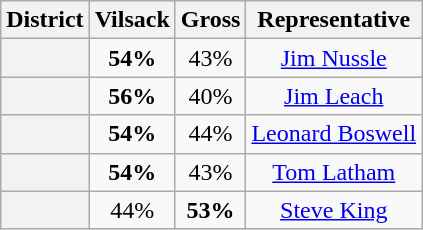<table class=wikitable>
<tr>
<th>District</th>
<th>Vilsack</th>
<th>Gross</th>
<th>Representative</th>
</tr>
<tr align=center>
<th></th>
<td><strong>54%</strong></td>
<td>43%</td>
<td><a href='#'>Jim Nussle</a></td>
</tr>
<tr align=center>
<th></th>
<td><strong>56%</strong></td>
<td>40%</td>
<td><a href='#'>Jim Leach</a></td>
</tr>
<tr align=center>
<th></th>
<td><strong>54%</strong></td>
<td>44%</td>
<td><a href='#'>Leonard Boswell</a></td>
</tr>
<tr align=center>
<th></th>
<td><strong>54%</strong></td>
<td>43%</td>
<td><a href='#'>Tom Latham</a></td>
</tr>
<tr align=center>
<th></th>
<td>44%</td>
<td><strong>53%</strong></td>
<td><a href='#'>Steve King</a></td>
</tr>
</table>
